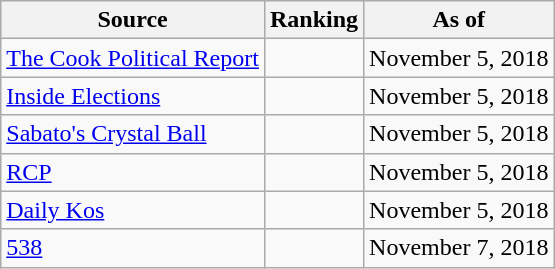<table class="wikitable" style="text-align:center">
<tr>
<th>Source</th>
<th>Ranking</th>
<th>As of</th>
</tr>
<tr>
<td align=left><a href='#'>The Cook Political Report</a></td>
<td></td>
<td>November 5, 2018</td>
</tr>
<tr>
<td align=left><a href='#'>Inside Elections</a></td>
<td></td>
<td>November 5, 2018</td>
</tr>
<tr>
<td align=left><a href='#'>Sabato's Crystal Ball</a></td>
<td></td>
<td>November 5, 2018</td>
</tr>
<tr>
<td align="left"><a href='#'>RCP</a></td>
<td></td>
<td>November 5, 2018</td>
</tr>
<tr>
<td align="left"><a href='#'>Daily Kos</a></td>
<td></td>
<td>November 5, 2018</td>
</tr>
<tr>
<td align="left"><a href='#'>538</a></td>
<td></td>
<td>November 7, 2018</td>
</tr>
</table>
